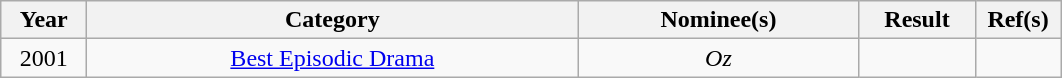<table class="wikitable" style="text-align:center;">
<tr>
<th width="50">Year</th>
<th width="320">Category</th>
<th width="180">Nominee(s)</th>
<th width="70">Result</th>
<th width="50">Ref(s)</th>
</tr>
<tr>
<td>2001</td>
<td><a href='#'>Best Episodic Drama</a></td>
<td><em>Oz</em></td>
<td></td>
<td></td>
</tr>
</table>
